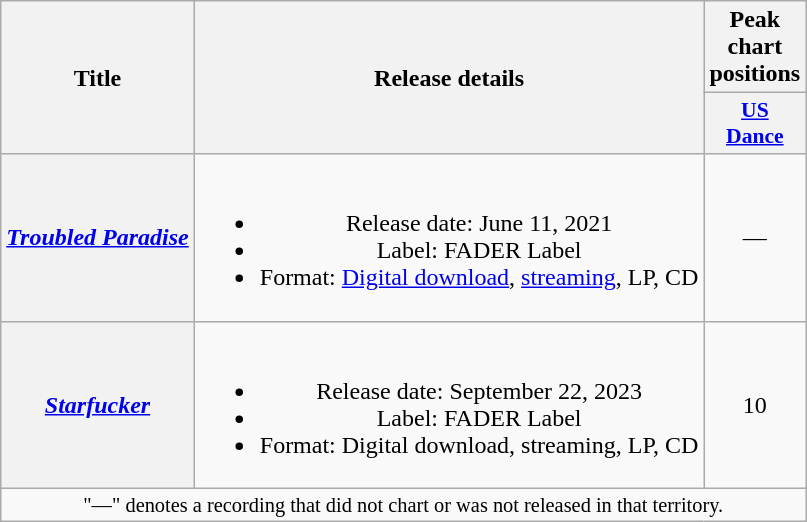<table class="wikitable plainrowheaders" style="text-align:center;">
<tr>
<th scope="col" rowspan="2">Title</th>
<th scope="col" rowspan="2">Release details</th>
<th scope="col" colspan="1">Peak chart positions</th>
</tr>
<tr>
<th scope="col" style="width:3em; font-size:90%"><a href='#'>US<br>Dance</a><br></th>
</tr>
<tr>
<th scope="row"><em><a href='#'>Troubled Paradise</a></em></th>
<td><br><ul><li>Release date: June 11, 2021</li><li>Label: FADER Label</li><li>Format: <a href='#'>Digital download</a>, <a href='#'>streaming</a>, LP, CD</li></ul></td>
<td>—</td>
</tr>
<tr>
<th scope="row"><em><a href='#'>Starfucker</a></em></th>
<td><br><ul><li>Release date: September 22, 2023</li><li>Label: FADER Label</li><li>Format: Digital download, streaming, LP, CD</li></ul></td>
<td>10</td>
</tr>
<tr>
<td colspan="3" style="font-size:85%">"—" denotes a recording that did not chart or was not released in that territory.</td>
</tr>
</table>
